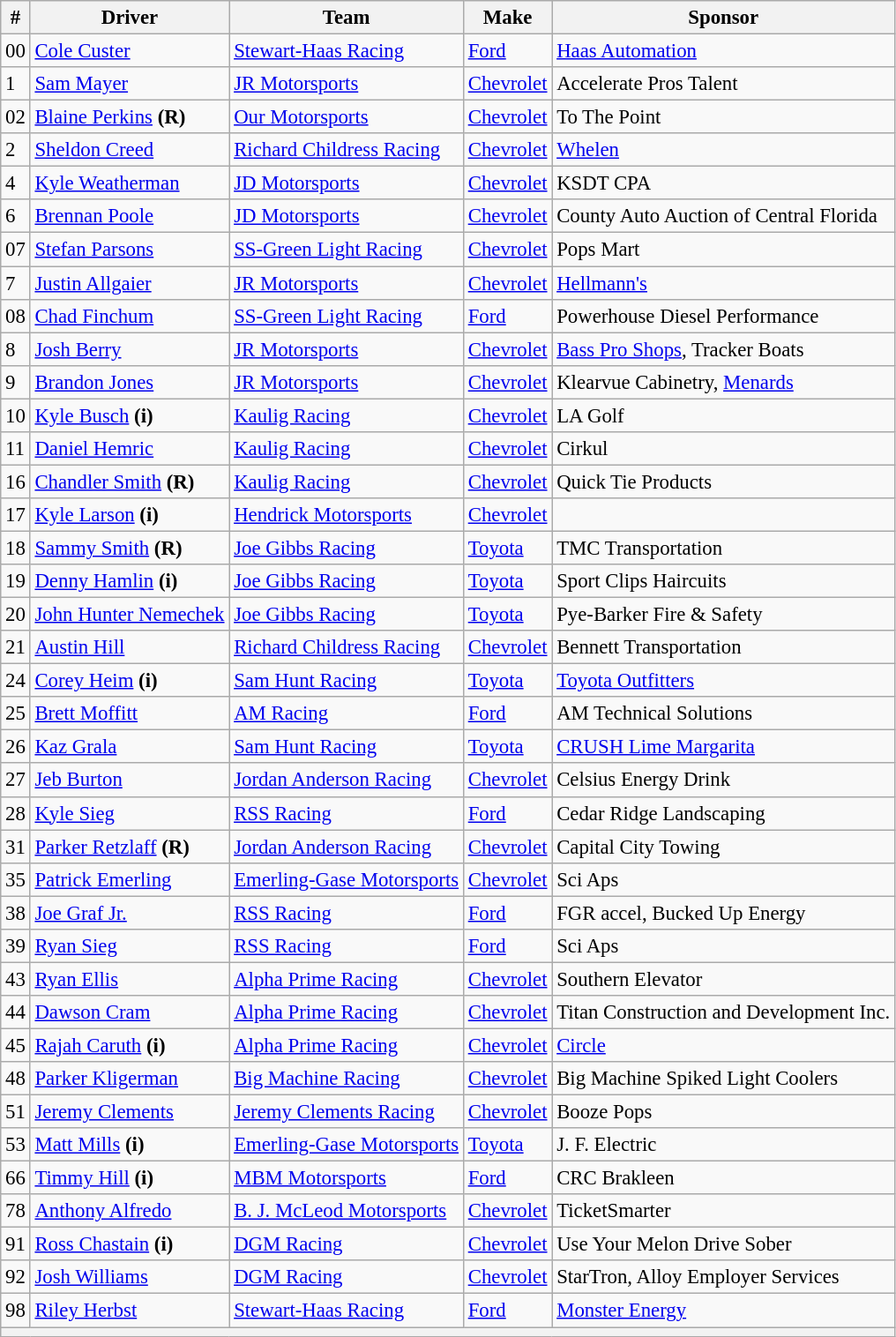<table class="wikitable" style="font-size: 95%;">
<tr>
<th>#</th>
<th>Driver</th>
<th>Team</th>
<th>Make</th>
<th>Sponsor</th>
</tr>
<tr>
<td>00</td>
<td><a href='#'>Cole Custer</a></td>
<td><a href='#'>Stewart-Haas Racing</a></td>
<td><a href='#'>Ford</a></td>
<td><a href='#'>Haas Automation</a></td>
</tr>
<tr>
<td>1</td>
<td><a href='#'>Sam Mayer</a></td>
<td><a href='#'>JR Motorsports</a></td>
<td><a href='#'>Chevrolet</a></td>
<td>Accelerate Pros Talent</td>
</tr>
<tr>
<td>02</td>
<td><a href='#'>Blaine Perkins</a> <strong>(R)</strong></td>
<td><a href='#'>Our Motorsports</a></td>
<td><a href='#'>Chevrolet</a></td>
<td>To The Point</td>
</tr>
<tr>
<td>2</td>
<td><a href='#'>Sheldon Creed</a></td>
<td><a href='#'>Richard Childress Racing</a></td>
<td><a href='#'>Chevrolet</a></td>
<td><a href='#'>Whelen</a></td>
</tr>
<tr>
<td>4</td>
<td><a href='#'>Kyle Weatherman</a></td>
<td><a href='#'>JD Motorsports</a></td>
<td><a href='#'>Chevrolet</a></td>
<td>KSDT CPA</td>
</tr>
<tr>
<td>6</td>
<td><a href='#'>Brennan Poole</a></td>
<td><a href='#'>JD Motorsports</a></td>
<td><a href='#'>Chevrolet</a></td>
<td>County Auto Auction of Central Florida</td>
</tr>
<tr>
<td>07</td>
<td><a href='#'>Stefan Parsons</a></td>
<td><a href='#'>SS-Green Light Racing</a></td>
<td><a href='#'>Chevrolet</a></td>
<td>Pops Mart</td>
</tr>
<tr>
<td>7</td>
<td><a href='#'>Justin Allgaier</a></td>
<td><a href='#'>JR Motorsports</a></td>
<td><a href='#'>Chevrolet</a></td>
<td><a href='#'>Hellmann's</a></td>
</tr>
<tr>
<td>08</td>
<td><a href='#'>Chad Finchum</a></td>
<td><a href='#'>SS-Green Light Racing</a></td>
<td><a href='#'>Ford</a></td>
<td>Powerhouse Diesel Performance</td>
</tr>
<tr>
<td>8</td>
<td><a href='#'>Josh Berry</a></td>
<td><a href='#'>JR Motorsports</a></td>
<td><a href='#'>Chevrolet</a></td>
<td><a href='#'>Bass Pro Shops</a>, Tracker Boats</td>
</tr>
<tr>
<td>9</td>
<td><a href='#'>Brandon Jones</a></td>
<td><a href='#'>JR Motorsports</a></td>
<td><a href='#'>Chevrolet</a></td>
<td>Klearvue Cabinetry, <a href='#'>Menards</a></td>
</tr>
<tr>
<td>10</td>
<td><a href='#'>Kyle Busch</a> <strong>(i)</strong></td>
<td><a href='#'>Kaulig Racing</a></td>
<td><a href='#'>Chevrolet</a></td>
<td>LA Golf</td>
</tr>
<tr>
<td>11</td>
<td nowrap=""><a href='#'>Daniel Hemric</a></td>
<td><a href='#'>Kaulig Racing</a></td>
<td><a href='#'>Chevrolet</a></td>
<td>Cirkul</td>
</tr>
<tr>
<td>16</td>
<td><a href='#'>Chandler Smith</a> <strong>(R)</strong></td>
<td><a href='#'>Kaulig Racing</a></td>
<td><a href='#'>Chevrolet</a></td>
<td>Quick Tie Products</td>
</tr>
<tr>
<td>17</td>
<td><a href='#'>Kyle Larson</a> <strong>(i)</strong></td>
<td><a href='#'>Hendrick Motorsports</a></td>
<td><a href='#'>Chevrolet</a></td>
<td></td>
</tr>
<tr>
<td>18</td>
<td><a href='#'>Sammy Smith</a> <strong>(R)</strong></td>
<td><a href='#'>Joe Gibbs Racing</a></td>
<td><a href='#'>Toyota</a></td>
<td>TMC Transportation</td>
</tr>
<tr>
<td>19</td>
<td><a href='#'>Denny Hamlin</a> <strong>(i)</strong></td>
<td><a href='#'>Joe Gibbs Racing</a></td>
<td><a href='#'>Toyota</a></td>
<td>Sport Clips Haircuits</td>
</tr>
<tr>
<td>20</td>
<td nowrap><a href='#'>John Hunter Nemechek</a></td>
<td><a href='#'>Joe Gibbs Racing</a></td>
<td><a href='#'>Toyota</a></td>
<td>Pye-Barker Fire & Safety</td>
</tr>
<tr>
<td>21</td>
<td><a href='#'>Austin Hill</a></td>
<td><a href='#'>Richard Childress Racing</a></td>
<td><a href='#'>Chevrolet</a></td>
<td>Bennett Transportation</td>
</tr>
<tr>
<td>24</td>
<td><a href='#'>Corey Heim</a> <strong>(i)</strong></td>
<td><a href='#'>Sam Hunt Racing</a></td>
<td><a href='#'>Toyota</a></td>
<td><a href='#'>Toyota Outfitters</a></td>
</tr>
<tr>
<td>25</td>
<td><a href='#'>Brett Moffitt</a></td>
<td nowrap=""><a href='#'>AM Racing</a></td>
<td><a href='#'>Ford</a></td>
<td>AM Technical Solutions</td>
</tr>
<tr>
<td>26</td>
<td><a href='#'>Kaz Grala</a></td>
<td nowrap=""><a href='#'>Sam Hunt Racing</a></td>
<td><a href='#'>Toyota</a></td>
<td><a href='#'>CRUSH Lime Margarita</a></td>
</tr>
<tr>
<td>27</td>
<td><a href='#'>Jeb Burton</a></td>
<td><a href='#'>Jordan Anderson Racing</a></td>
<td><a href='#'>Chevrolet</a></td>
<td>Celsius Energy Drink</td>
</tr>
<tr>
<td>28</td>
<td><a href='#'>Kyle Sieg</a></td>
<td><a href='#'>RSS Racing</a></td>
<td><a href='#'>Ford</a></td>
<td>Cedar Ridge Landscaping</td>
</tr>
<tr>
<td>31</td>
<td><a href='#'>Parker Retzlaff</a> <strong>(R)</strong></td>
<td><a href='#'>Jordan Anderson Racing</a></td>
<td><a href='#'>Chevrolet</a></td>
<td>Capital City Towing</td>
</tr>
<tr>
<td>35</td>
<td><a href='#'>Patrick Emerling</a></td>
<td><a href='#'>Emerling-Gase Motorsports</a></td>
<td><a href='#'>Chevrolet</a></td>
<td>Sci Aps</td>
</tr>
<tr>
<td>38</td>
<td><a href='#'>Joe Graf Jr.</a></td>
<td><a href='#'>RSS Racing</a></td>
<td><a href='#'>Ford</a></td>
<td>FGR accel, Bucked Up Energy</td>
</tr>
<tr>
<td>39</td>
<td><a href='#'>Ryan Sieg</a></td>
<td><a href='#'>RSS Racing</a></td>
<td><a href='#'>Ford</a></td>
<td>Sci Aps</td>
</tr>
<tr>
<td>43</td>
<td><a href='#'>Ryan Ellis</a></td>
<td><a href='#'>Alpha Prime Racing</a></td>
<td><a href='#'>Chevrolet</a></td>
<td>Southern Elevator</td>
</tr>
<tr>
<td>44</td>
<td><a href='#'>Dawson Cram</a></td>
<td><a href='#'>Alpha Prime Racing</a></td>
<td><a href='#'>Chevrolet</a></td>
<td nowrap>Titan Construction and Development Inc.</td>
</tr>
<tr>
<td>45</td>
<td><a href='#'>Rajah Caruth</a> <strong>(i)</strong></td>
<td><a href='#'>Alpha Prime Racing</a></td>
<td><a href='#'>Chevrolet</a></td>
<td><a href='#'>Circle</a></td>
</tr>
<tr>
<td>48</td>
<td><a href='#'>Parker Kligerman</a></td>
<td><a href='#'>Big Machine Racing</a></td>
<td><a href='#'>Chevrolet</a></td>
<td>Big Machine Spiked Light Coolers</td>
</tr>
<tr>
<td>51</td>
<td><a href='#'>Jeremy Clements</a></td>
<td><a href='#'>Jeremy Clements Racing</a></td>
<td><a href='#'>Chevrolet</a></td>
<td>Booze Pops</td>
</tr>
<tr>
<td>53</td>
<td><a href='#'>Matt Mills</a> <strong>(i)</strong></td>
<td nowrap><a href='#'>Emerling-Gase Motorsports</a></td>
<td><a href='#'>Toyota</a></td>
<td>J. F. Electric</td>
</tr>
<tr>
<td>66</td>
<td><a href='#'>Timmy Hill</a> <strong>(i)</strong></td>
<td><a href='#'>MBM Motorsports</a></td>
<td><a href='#'>Ford</a></td>
<td>CRC Brakleen</td>
</tr>
<tr>
<td>78</td>
<td><a href='#'>Anthony Alfredo</a></td>
<td><a href='#'>B. J. McLeod Motorsports</a></td>
<td><a href='#'>Chevrolet</a></td>
<td>TicketSmarter</td>
</tr>
<tr>
<td>91</td>
<td><a href='#'>Ross Chastain</a> <strong>(i)</strong></td>
<td><a href='#'>DGM Racing</a></td>
<td><a href='#'>Chevrolet</a></td>
<td>Use Your Melon Drive Sober</td>
</tr>
<tr>
<td>92</td>
<td><a href='#'>Josh Williams</a></td>
<td><a href='#'>DGM Racing</a></td>
<td><a href='#'>Chevrolet</a></td>
<td>StarTron, Alloy Employer Services</td>
</tr>
<tr>
<td>98</td>
<td><a href='#'>Riley Herbst</a></td>
<td><a href='#'>Stewart-Haas Racing</a></td>
<td><a href='#'>Ford</a></td>
<td><a href='#'>Monster Energy</a></td>
</tr>
<tr>
<th colspan="5"></th>
</tr>
</table>
